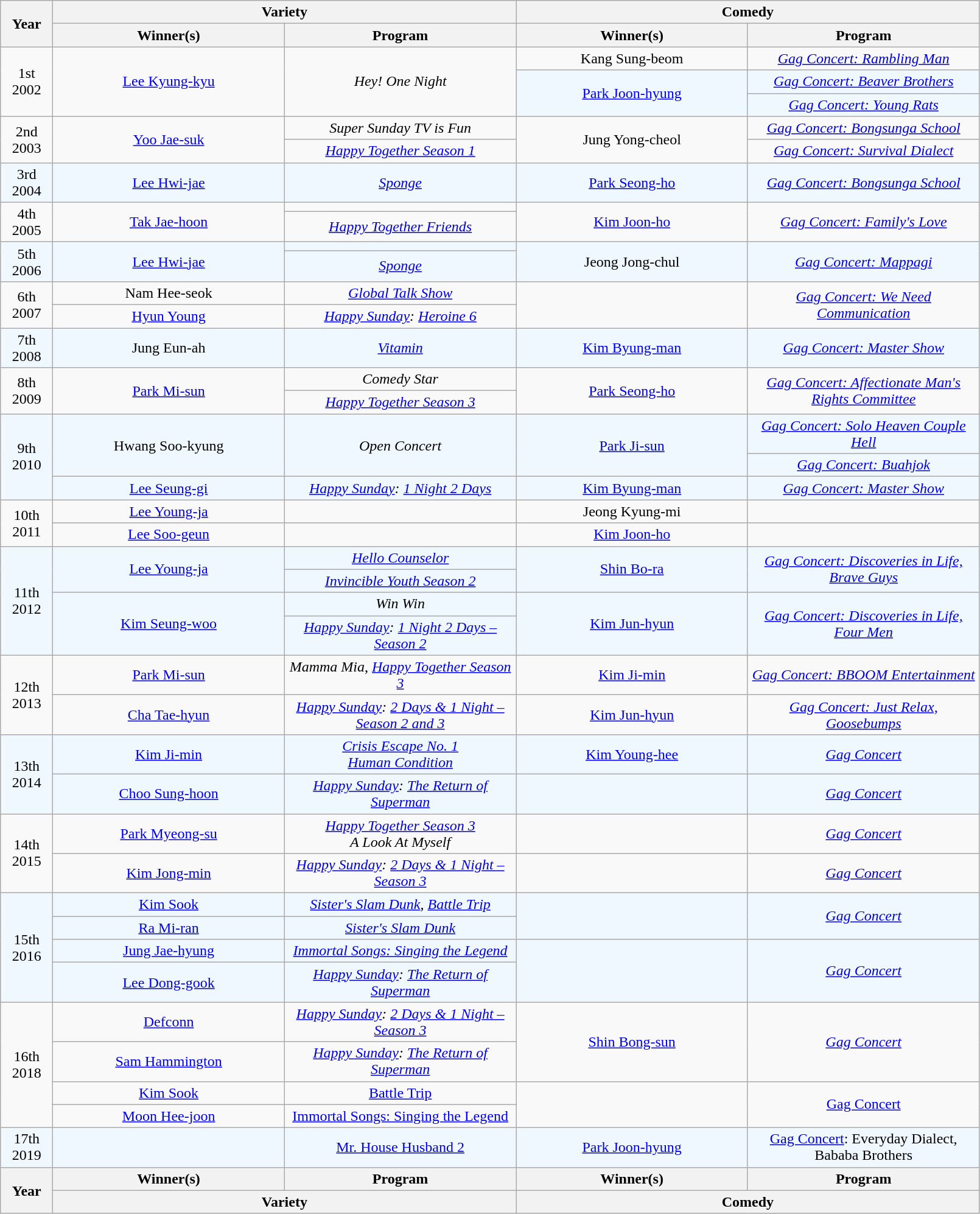<table class="wikitable" style=text-align:center>
<tr>
<th rowspan=2 style="width:50px">Year</th>
<th colspan=2 style="width:500px">Variety</th>
<th colspan=2 style="width:500px">Comedy</th>
</tr>
<tr style="background:#F0F8FF">
<th>Winner(s)</th>
<th>Program</th>
<th>Winner(s)</th>
<th>Program</th>
</tr>
<tr>
<td rowspan=3>1st<br> 2002</td>
<td rowspan=3 style="width:100px"><a href='#'>Lee Kyung-kyu</a></td>
<td rowspan=3 style="width:100px"><em>Hey! One Night</em></td>
<td style="width:200px">Kang Sung-beom</td>
<td style="width:200px"><em> <a href='#'>Gag Concert: Rambling Man</a></em></td>
</tr>
<tr style="background:#F0F8FF">
<td rowspan=2><a href='#'>Park Joon-hyung</a></td>
<td><em> <a href='#'>Gag Concert: Beaver Brothers</a></em></td>
</tr>
<tr style="background:#F0F8FF">
<td><em> <a href='#'>Gag Concert: Young Rats</a></em></td>
</tr>
<tr>
<td rowspan=2>2nd<br> 2003</td>
<td rowspan=2><a href='#'>Yoo Jae-suk</a></td>
<td><em>Super Sunday TV is Fun</em></td>
<td rowspan=2>Jung Yong-cheol</td>
<td><em> <a href='#'>Gag Concert: Bongsunga School</a></em></td>
</tr>
<tr>
<td><em><a href='#'>Happy Together Season 1</a></em></td>
<td><em> <a href='#'>Gag Concert: Survival Dialect</a></em></td>
</tr>
<tr style="background:#F0F8FF">
<td>3rd<br> 2004</td>
<td><a href='#'>Lee Hwi-jae</a></td>
<td><em><a href='#'>Sponge</a></em></td>
<td><a href='#'>Park Seong-ho</a></td>
<td><em> <a href='#'>Gag Concert: Bongsunga School</a></em></td>
</tr>
<tr>
<td rowspan=2>4th<br> 2005</td>
<td rowspan=2><a href='#'>Tak Jae-hoon</a></td>
<td><em></em></td>
<td rowspan=2><a href='#'>Kim Joon-ho</a></td>
<td rowspan=2><em> <a href='#'>Gag Concert: Family's Love</a></em></td>
</tr>
<tr>
<td><em><a href='#'>Happy Together Friends</a></em></td>
</tr>
<tr style="background:#F0F8FF">
<td rowspan=2>5th<br> 2006</td>
<td rowspan=2><a href='#'>Lee Hwi-jae</a></td>
<td><em></em></td>
<td rowspan=2>Jeong Jong-chul</td>
<td rowspan=2><em><a href='#'>Gag Concert: Mappagi</a></em></td>
</tr>
<tr style="background:#F0F8FF">
<td><em><a href='#'>Sponge</a></em></td>
</tr>
<tr>
<td rowspan=2>6th<br> 2007</td>
<td>Nam Hee-seok</td>
<td><em><a href='#'>Global Talk Show</a></em></td>
<td rowspan=2></td>
<td rowspan=2><em><a href='#'>Gag Concert: We Need Communication</a></em></td>
</tr>
<tr>
<td><a href='#'>Hyun Young</a></td>
<td><em><a href='#'>Happy Sunday</a>: <a href='#'>Heroine 6</a></em></td>
</tr>
<tr style="background:#F0F8FF">
<td>7th<br> 2008</td>
<td>Jung Eun-ah</td>
<td><em><a href='#'>Vitamin</a></em></td>
<td><a href='#'>Kim Byung-man</a></td>
<td><em><a href='#'>Gag Concert: Master Show</a></em></td>
</tr>
<tr>
<td rowspan=2>8th<br> 2009</td>
<td rowspan=2><a href='#'>Park Mi-sun</a></td>
<td><em>Comedy Star</em></td>
<td rowspan=2><a href='#'>Park Seong-ho</a></td>
<td rowspan=2><em><a href='#'>Gag Concert: Affectionate Man's Rights Committee</a></em></td>
</tr>
<tr>
<td><em><a href='#'>Happy Together Season 3</a></em></td>
</tr>
<tr style="background:#F0F8FF">
<td rowspan=3>9th<br> 2010</td>
<td rowspan=2>Hwang Soo-kyung</td>
<td rowspan=2><em>Open Concert</em></td>
<td rowspan=2><a href='#'>Park Ji-sun</a></td>
<td><em><a href='#'>Gag Concert: Solo Heaven Couple Hell</a></em></td>
</tr>
<tr style="background:#F0F8FF">
<td><em><a href='#'>Gag Concert: Buahjok</a></em></td>
</tr>
<tr style="background:#F0F8FF">
<td><a href='#'>Lee Seung-gi</a></td>
<td><em><a href='#'>Happy Sunday</a>: <a href='#'>1 Night 2 Days</a></em></td>
<td><a href='#'>Kim Byung-man</a></td>
<td><em><a href='#'>Gag Concert: Master Show</a></em></td>
</tr>
<tr>
<td rowspan=2>10th<br> 2011</td>
<td><a href='#'>Lee Young-ja</a></td>
<td></td>
<td>Jeong Kyung-mi</td>
<td></td>
</tr>
<tr>
<td><a href='#'>Lee Soo-geun</a></td>
<td></td>
<td><a href='#'>Kim Joon-ho</a></td>
<td></td>
</tr>
<tr style="background:#F0F8FF">
<td rowspan=4>11th<br> 2012</td>
<td rowspan=2><a href='#'>Lee Young-ja</a></td>
<td><em><a href='#'>Hello Counselor</a></em></td>
<td rowspan=2><a href='#'>Shin Bo-ra</a></td>
<td rowspan=2><em><a href='#'>Gag Concert: Discoveries in Life, Brave Guys</a></em></td>
</tr>
<tr style="background:#F0F8FF">
<td><em><a href='#'>Invincible Youth Season 2</a></em></td>
</tr>
<tr style="background:#F0F8FF">
<td rowspan=2><a href='#'>Kim Seung-woo</a></td>
<td><em>Win Win</em></td>
<td rowspan=2><a href='#'>Kim Jun-hyun</a></td>
<td rowspan=2><em><a href='#'>Gag Concert: Discoveries in Life, Four Men</a></em></td>
</tr>
<tr style="background:#F0F8FF">
<td><em><a href='#'>Happy Sunday</a>: <a href='#'>1 Night 2 Days – Season 2</a></em></td>
</tr>
<tr>
<td rowspan=2>12th<br> 2013</td>
<td><a href='#'>Park Mi-sun</a></td>
<td><em>Mamma Mia</em>, <em><a href='#'>Happy Together Season 3</a></em></td>
<td><a href='#'>Kim Ji-min</a></td>
<td><em><a href='#'>Gag Concert: BBOOM Entertainment</a></em></td>
</tr>
<tr>
<td><a href='#'>Cha Tae-hyun</a></td>
<td><em><a href='#'>Happy Sunday</a>: <a href='#'>2 Days & 1 Night – Season 2 and 3</a></em></td>
<td><a href='#'>Kim Jun-hyun</a></td>
<td><em><a href='#'>Gag Concert: Just Relax, Goosebumps</a></em></td>
</tr>
<tr style="background:#F0F8FF">
<td rowspan=2>13th<br> 2014</td>
<td><a href='#'>Kim Ji-min</a></td>
<td><em><a href='#'>Crisis Escape No. 1</a></em><br><em><a href='#'>Human Condition</a></em></td>
<td><a href='#'>Kim Young-hee</a></td>
<td><em><a href='#'>Gag Concert</a></em></td>
</tr>
<tr style="background:#F0F8FF">
<td><a href='#'>Choo Sung-hoon</a></td>
<td><em><a href='#'>Happy Sunday</a>: <a href='#'>The Return of Superman</a></em></td>
<td></td>
<td><em><a href='#'>Gag Concert</a></em></td>
</tr>
<tr>
<td rowspan=2>14th<br> 2015</td>
<td><a href='#'>Park Myeong-su</a></td>
<td><em><a href='#'>Happy Together Season 3</a></em><br><em>A Look At Myself</em></td>
<td></td>
<td><em><a href='#'>Gag Concert</a></em></td>
</tr>
<tr>
<td><a href='#'>Kim Jong-min</a></td>
<td><em><a href='#'>Happy Sunday</a>: <a href='#'>2 Days & 1 Night – Season 3</a></em></td>
<td></td>
<td><em><a href='#'>Gag Concert</a></em></td>
</tr>
<tr style="background:#F0F8FF">
<td rowspan=4>15th<br> 2016</td>
<td><a href='#'>Kim Sook</a></td>
<td><em><a href='#'>Sister's Slam Dunk</a></em>, <em><a href='#'>Battle Trip</a></em></td>
<td rowspan=2></td>
<td rowspan=2><em><a href='#'>Gag Concert</a></em></td>
</tr>
<tr style="background:#F0F8FF">
<td><a href='#'>Ra Mi-ran</a></td>
<td><em><a href='#'>Sister's Slam Dunk</a></em></td>
</tr>
<tr style="background:#F0F8FF">
<td><a href='#'>Jung Jae-hyung</a></td>
<td><em><a href='#'>Immortal Songs: Singing the Legend</a></em></td>
<td rowspan=2></td>
<td rowspan=2><em><a href='#'>Gag Concert</a></em></td>
</tr>
<tr style="background:#F0F8FF">
<td><a href='#'>Lee Dong-gook</a></td>
<td><em><a href='#'>Happy Sunday</a>: <a href='#'>The Return of Superman</a></em></td>
</tr>
<tr>
<td rowspan=4>16th<br>2018</td>
<td><a href='#'>Defconn</a></td>
<td><em><a href='#'>Happy Sunday</a>: <a href='#'>2 Days & 1 Night – Season 3</a></em></td>
<td rowspan=2><a href='#'>Shin Bong-sun</a></td>
<td rowspan="2"><em><a href='#'>Gag Concert</a></em></td>
</tr>
<tr>
<td><a href='#'>Sam Hammington</a></td>
<td><em><a href='#'>Happy Sunday</a>: <a href='#'>The Return of Superman</a><strong></td>
</tr>
<tr>
<td><a href='#'>Kim Sook</a></td>
<td></em><a href='#'>Battle Trip</a><em></td>
<td rowspan=2></td>
<td rowspan=2></em><a href='#'>Gag Concert</a><em></td>
</tr>
<tr>
<td><a href='#'>Moon Hee-joon</a></td>
<td></em><a href='#'>Immortal Songs: Singing the Legend</a><em></td>
</tr>
<tr style="background:#F0F8FF">
<td>17th<br>2019</td>
<td></td>
<td><a href='#'></em>Mr. House Husband 2<em></a></td>
<td><a href='#'>Park Joon-hyung</a></td>
<td></em><a href='#'>Gag Concert</a>: Everyday Dialect, Bababa Brothers<em></td>
</tr>
<tr>
<th rowspan=2>Year</th>
<th>Winner(s)</th>
<th>Program</th>
<th>Winner(s)</th>
<th>Program</th>
</tr>
<tr>
<th colspan=2>Variety</th>
<th colspan=2>Comedy</th>
</tr>
</table>
